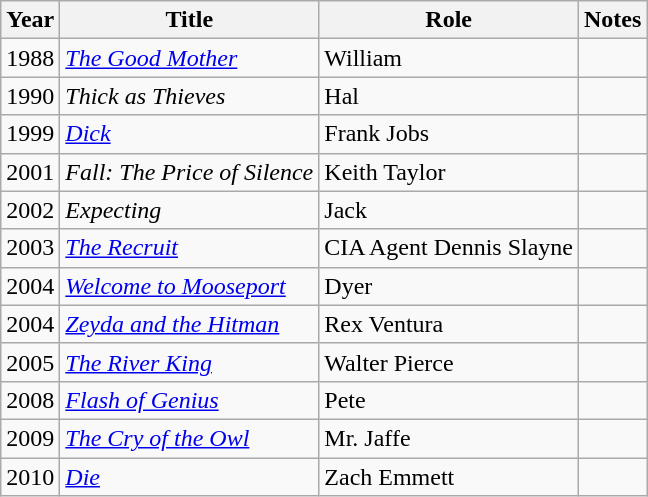<table class="wikitable sortable">
<tr>
<th>Year</th>
<th>Title</th>
<th>Role</th>
<th class="unsortable">Notes</th>
</tr>
<tr>
<td>1988</td>
<td data-sort-value="Good Mother, The"><a href='#'><em>The Good Mother</em></a></td>
<td>William</td>
<td></td>
</tr>
<tr>
<td>1990</td>
<td><em>Thick as Thieves</em></td>
<td>Hal</td>
<td></td>
</tr>
<tr>
<td>1999</td>
<td><a href='#'><em>Dick</em></a></td>
<td>Frank Jobs</td>
<td></td>
</tr>
<tr>
<td>2001</td>
<td><em>Fall: The Price of Silence</em></td>
<td>Keith Taylor</td>
<td></td>
</tr>
<tr>
<td>2002</td>
<td><em>Expecting</em></td>
<td>Jack</td>
<td></td>
</tr>
<tr>
<td>2003</td>
<td data-sort-value="Recruit, The"><em><a href='#'>The Recruit</a></em></td>
<td>CIA Agent Dennis Slayne</td>
<td></td>
</tr>
<tr>
<td>2004</td>
<td><em><a href='#'>Welcome to Mooseport</a></em></td>
<td>Dyer</td>
<td></td>
</tr>
<tr>
<td>2004</td>
<td><em><a href='#'>Zeyda and the Hitman</a></em></td>
<td>Rex Ventura</td>
<td></td>
</tr>
<tr>
<td>2005</td>
<td data-sort-value="River King, The"><em><a href='#'>The River King</a></em></td>
<td>Walter Pierce</td>
<td></td>
</tr>
<tr>
<td>2008</td>
<td><a href='#'><em>Flash of Genius</em></a></td>
<td>Pete</td>
<td></td>
</tr>
<tr>
<td>2009</td>
<td data-sort-value="Cry of the Owl, The"><a href='#'><em>The Cry of the Owl</em></a></td>
<td>Mr. Jaffe</td>
<td></td>
</tr>
<tr>
<td>2010</td>
<td><a href='#'><em>Die</em></a></td>
<td>Zach Emmett</td>
<td></td>
</tr>
</table>
